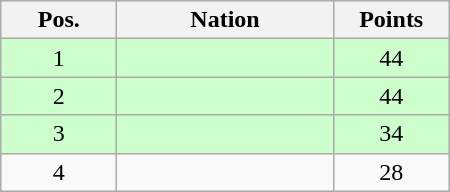<table class="wikitable gauche" cellspacing="1" style="width:300px;">
<tr style="background:#efefef; text-align:center;">
<th style="width:70px;">Pos.</th>
<th>Nation</th>
<th style="width:70px;">Points</th>
</tr>
<tr style="vertical-align:top; text-align:center; background:#ccffcc;">
<td>1</td>
<td style="text-align:left;"></td>
<td>44</td>
</tr>
<tr style="vertical-align:top; text-align:center; background:#ccffcc;">
<td>2</td>
<td style="text-align:left;"></td>
<td>44</td>
</tr>
<tr style="vertical-align:top; text-align:center; background:#ccffcc;">
<td>3</td>
<td style="text-align:left;"></td>
<td>34</td>
</tr>
<tr style="vertical-align:top; text-align:center;">
<td>4</td>
<td style="text-align:left;"></td>
<td>28</td>
</tr>
</table>
